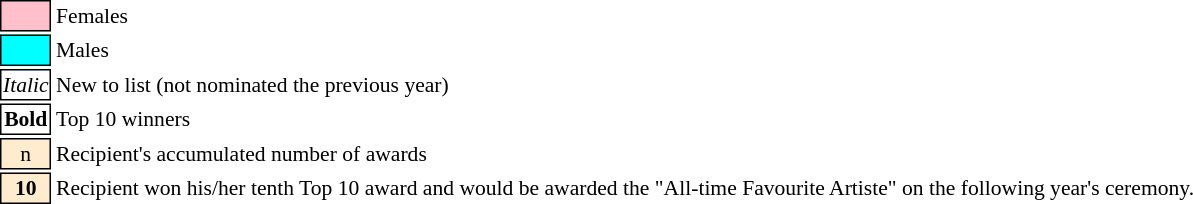<table class="toccolours" style="font-size: 90%; white-space: nowrap">
<tr>
<td style="background:pink; border:1px solid black;"> </td>
<td>Females</td>
</tr>
<tr>
<td style="background:cyan; border:1px solid black;"> </td>
<td>Males</td>
</tr>
<tr>
<td style="background:white; border:1px solid black; text-align:center;"><em>Italic</em></td>
<td>New to list (not nominated the previous year)</td>
</tr>
<tr>
<td style="background:white; border:1px solid black; text-align:center;"><strong>Bold</strong></td>
<td>Top 10 winners</td>
</tr>
<tr>
<td style="background:#FFEBCD; border:1px solid black; text-align:center;">n</td>
<td>Recipient's accumulated number of awards</td>
</tr>
<tr>
<td style="background:#FFEBCD; border:1px solid black; text-align:center;"><strong>10</strong></td>
<td>Recipient won his/her tenth Top 10 award and would be awarded the "All-time Favourite Artiste" on the following year's ceremony.</td>
</tr>
</table>
